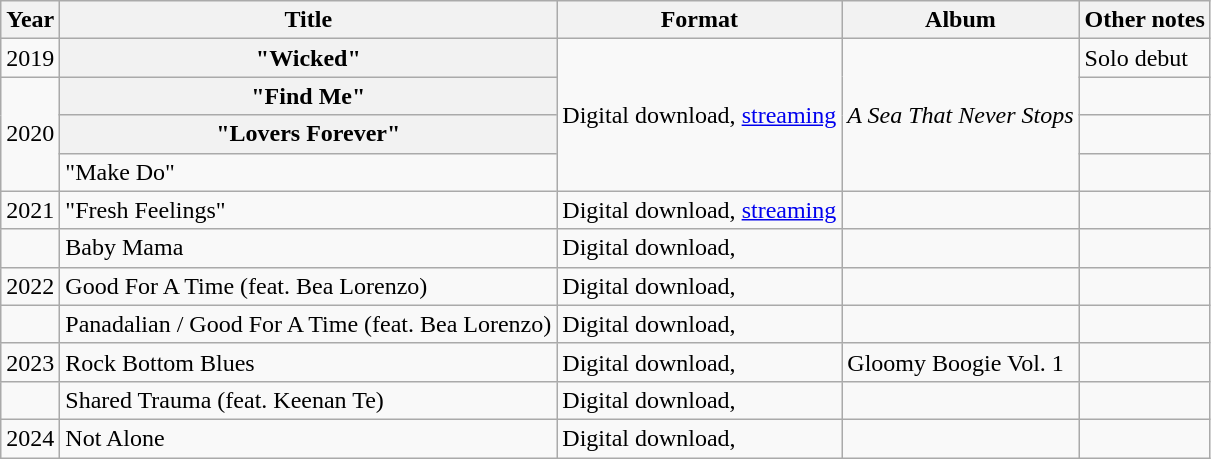<table class="wikitable plainrowheaders">
<tr>
<th>Year</th>
<th>Title</th>
<th>Format</th>
<th>Album</th>
<th>Other notes</th>
</tr>
<tr>
<td>2019</td>
<th scope="row">"Wicked"</th>
<td rowspan="4">Digital download, <a href='#'>streaming</a></td>
<td rowspan="4"><em>A Sea That Never Stops</em></td>
<td>Solo debut</td>
</tr>
<tr>
<td rowspan="3">2020</td>
<th scope="row">"Find Me"</th>
<td></td>
</tr>
<tr>
<th scope="row">"Lovers Forever"</th>
<td></td>
</tr>
<tr>
<td>"Make Do"</td>
<td></td>
</tr>
<tr>
<td>2021</td>
<td>"Fresh Feelings"</td>
<td>Digital download, <a href='#'>streaming</a></td>
<td></td>
<td></td>
</tr>
<tr>
<td></td>
<td>Baby Mama</td>
<td>Digital download, </td>
<td></td>
<td></td>
</tr>
<tr>
<td>2022</td>
<td>Good For A Time (feat. Bea Lorenzo)</td>
<td>Digital download, </td>
<td></td>
<td></td>
</tr>
<tr>
<td></td>
<td>Panadalian / Good For A Time (feat. Bea Lorenzo)</td>
<td>Digital download, </td>
<td></td>
<td></td>
</tr>
<tr>
<td>2023</td>
<td>Rock Bottom Blues</td>
<td>Digital download, </td>
<td>Gloomy Boogie Vol. 1</td>
<td></td>
</tr>
<tr>
<td></td>
<td>Shared Trauma (feat. Keenan Te)</td>
<td>Digital download, </td>
<td></td>
<td></td>
</tr>
<tr>
<td>2024</td>
<td>Not Alone</td>
<td>Digital download, </td>
<td></td>
<td></td>
</tr>
</table>
